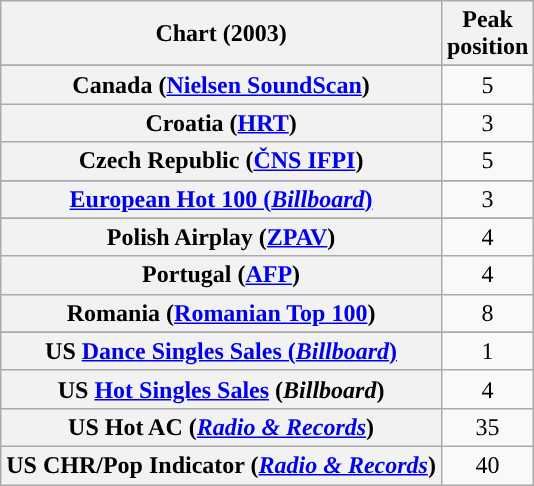<table class="wikitable sortable plainrowheaders" style="text-align:center">
<tr>
<th>Chart (2003)</th>
<th>Peak<br>position</th>
</tr>
<tr>
</tr>
<tr>
</tr>
<tr>
</tr>
<tr>
</tr>
<tr>
</tr>
<tr>
<th scope="row">Canada (<a href='#'>Nielsen SoundScan</a>)</th>
<td>5</td>
</tr>
<tr>
<th scope="row">Croatia (<a href='#'>HRT</a>)</th>
<td>3</td>
</tr>
<tr>
<th scope="row">Czech Republic (<a href='#'>ČNS IFPI</a>)</th>
<td>5</td>
</tr>
<tr>
</tr>
<tr>
<th scope="row"><a href='#'>European Hot 100 (<em>Billboard</em>)</a></th>
<td>3</td>
</tr>
<tr>
</tr>
<tr>
</tr>
<tr>
</tr>
<tr>
</tr>
<tr>
</tr>
<tr>
</tr>
<tr>
</tr>
<tr>
</tr>
<tr>
</tr>
<tr>
</tr>
<tr>
<th scope="row">Polish Airplay (<a href='#'>ZPAV</a>)</th>
<td>4</td>
</tr>
<tr>
<th scope="row">Portugal (<a href='#'>AFP</a>)</th>
<td>4</td>
</tr>
<tr>
<th scope="row">Romania (<a href='#'>Romanian Top 100</a>)</th>
<td>8</td>
</tr>
<tr>
</tr>
<tr>
</tr>
<tr>
</tr>
<tr>
</tr>
<tr>
</tr>
<tr>
</tr>
<tr>
</tr>
<tr>
</tr>
<tr>
<th scope="row">US <a href='#'>Dance Singles Sales (<em>Billboard</em>)</a></th>
<td>1</td>
</tr>
<tr>
<th scope="row">US <a href='#'>Hot Singles Sales</a> (<em>Billboard</em>)</th>
<td>4</td>
</tr>
<tr>
<th scope="row">US Hot AC (<em><a href='#'>Radio & Records</a></em>)</th>
<td>35</td>
</tr>
<tr>
<th scope="row">US CHR/Pop Indicator (<em><a href='#'>Radio & Records</a></em>)</th>
<td>40</td>
</tr>
</table>
